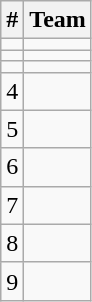<table class="wikitable">
<tr>
<th>#</th>
<th>Team</th>
</tr>
<tr>
<td align=center></td>
<td></td>
</tr>
<tr>
<td align=center></td>
<td></td>
</tr>
<tr>
<td align=center></td>
<td></td>
</tr>
<tr>
<td align=center>4</td>
<td></td>
</tr>
<tr>
<td align=center>5</td>
<td></td>
</tr>
<tr>
<td align=center>6</td>
<td></td>
</tr>
<tr>
<td align=center>7</td>
<td></td>
</tr>
<tr>
<td align=center>8</td>
<td></td>
</tr>
<tr>
<td align=center>9</td>
<td></td>
</tr>
</table>
